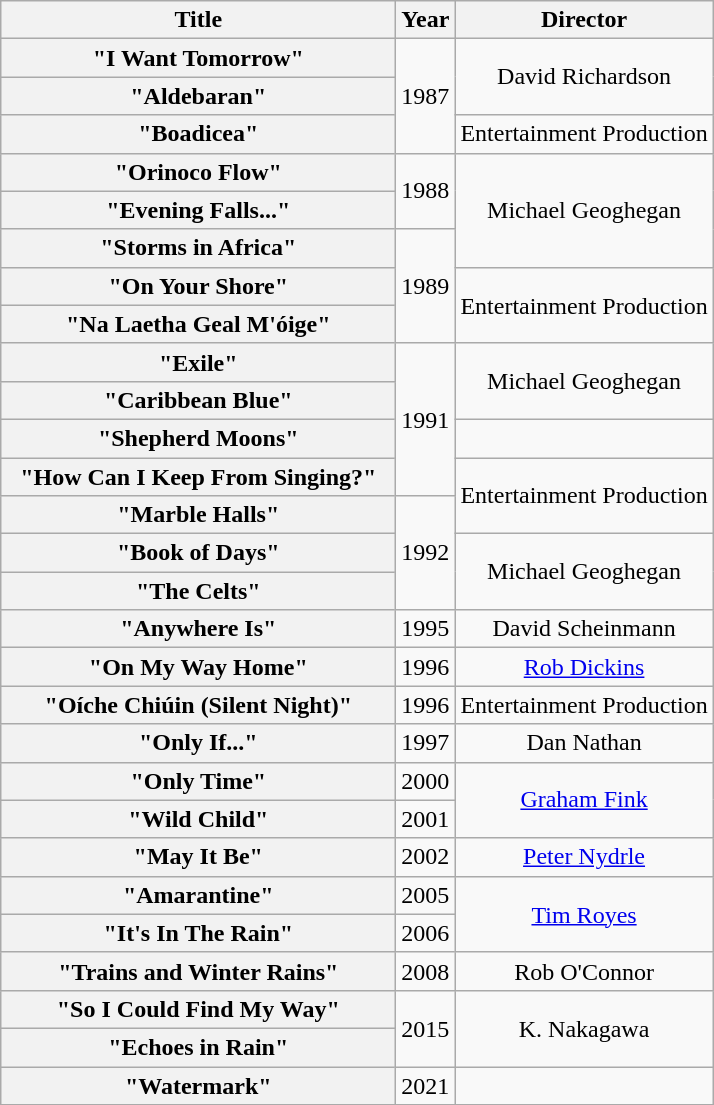<table class="wikitable plainrowheaders" style="text-align:center;">
<tr>
<th scope="col" style="width:16em;">Title</th>
<th scope="col">Year</th>
<th scope="col">Director</th>
</tr>
<tr>
<th scope="row" align="left">"I Want Tomorrow"</th>
<td rowspan="3">1987</td>
<td rowspan="2">David Richardson</td>
</tr>
<tr>
<th scope="row" align="left">"Aldebaran"</th>
</tr>
<tr>
<th scope="row" align="left">"Boadicea"</th>
<td>Entertainment Production</td>
</tr>
<tr>
<th scope="row" align="left">"Orinoco Flow"</th>
<td rowspan="2">1988</td>
<td rowspan="3">Michael Geoghegan</td>
</tr>
<tr>
<th scope="row" align="left">"Evening Falls..."</th>
</tr>
<tr>
<th scope="row" align="left">"Storms in Africa"</th>
<td rowspan="3">1989</td>
</tr>
<tr>
<th scope="row" align="left">"On Your Shore"</th>
<td rowspan="2">Entertainment Production</td>
</tr>
<tr>
<th scope="row" align="left">"Na Laetha Geal M'óige"</th>
</tr>
<tr>
<th scope="row" align="left">"Exile"</th>
<td rowspan="4">1991</td>
<td rowspan="2">Michael Geoghegan</td>
</tr>
<tr>
<th scope="row" align="left">"Caribbean Blue"</th>
</tr>
<tr>
<th scope="row" align="left">"Shepherd Moons"</th>
<td></td>
</tr>
<tr>
<th scope="row" align="left">"How Can I Keep From Singing?"</th>
<td rowspan="2">Entertainment Production</td>
</tr>
<tr>
<th scope="row" align="left">"Marble Halls"</th>
<td rowspan="3">1992</td>
</tr>
<tr>
<th scope="row" align="left">"Book of Days"</th>
<td rowspan="2">Michael Geoghegan</td>
</tr>
<tr>
<th scope="row" align="left">"The Celts"</th>
</tr>
<tr>
<th scope="row" align="left">"Anywhere Is"</th>
<td>1995</td>
<td>David Scheinmann</td>
</tr>
<tr>
<th scope="row" align="left">"On My Way Home"</th>
<td>1996</td>
<td><a href='#'>Rob Dickins</a></td>
</tr>
<tr>
<th scope="row" align="left">"Oíche Chiúin (Silent Night)"</th>
<td>1996</td>
<td>Entertainment Production</td>
</tr>
<tr>
<th scope="row" align="left">"Only If..."</th>
<td>1997</td>
<td>Dan Nathan</td>
</tr>
<tr>
<th scope="row" align="left">"Only Time"</th>
<td>2000</td>
<td rowspan="2"><a href='#'>Graham Fink</a></td>
</tr>
<tr>
<th scope="row" align="left">"Wild Child"</th>
<td>2001</td>
</tr>
<tr>
<th scope="row" align="left">"May It Be"</th>
<td>2002</td>
<td><a href='#'>Peter Nydrle</a></td>
</tr>
<tr>
<th scope="row" align="left">"Amarantine"</th>
<td>2005</td>
<td rowspan="2"><a href='#'>Tim Royes</a></td>
</tr>
<tr>
<th scope="row" align="left">"It's In The Rain"</th>
<td>2006</td>
</tr>
<tr>
<th scope="row" align="left">"Trains and Winter Rains"</th>
<td>2008</td>
<td>Rob O'Connor</td>
</tr>
<tr>
<th scope="row" align="left">"So I Could Find My Way"</th>
<td rowspan="2">2015</td>
<td rowspan="2">K. Nakagawa</td>
</tr>
<tr>
<th scope="row" align="left">"Echoes in Rain"</th>
</tr>
<tr>
<th scope="row" align="left">"Watermark"</th>
<td>2021</td>
<td></td>
</tr>
</table>
